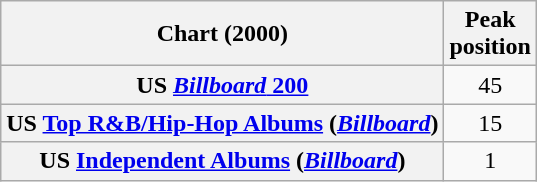<table class="wikitable sortable plainrowheaders" style="text-align:center">
<tr>
<th scope="col">Chart (2000)</th>
<th scope="col">Peak<br>position</th>
</tr>
<tr>
<th scope="row">US <a href='#'><em>Billboard</em> 200</a></th>
<td>45</td>
</tr>
<tr>
<th scope="row">US <a href='#'>Top R&B/Hip-Hop Albums</a> (<em><a href='#'>Billboard</a></em>)</th>
<td>15</td>
</tr>
<tr>
<th scope="row">US <a href='#'>Independent Albums</a> (<em><a href='#'>Billboard</a></em>)</th>
<td>1</td>
</tr>
</table>
